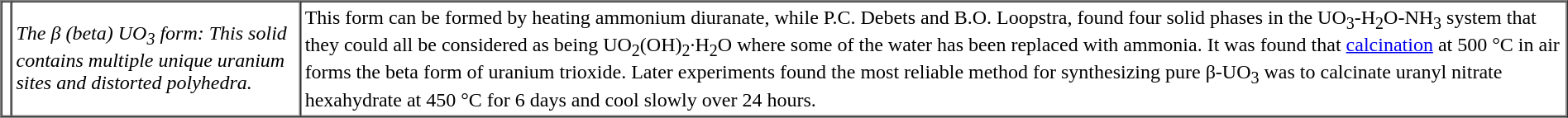<table border="1" cellpadding="3" cellspacing="0">
<tr>
<td></td>
<td><em>The β (beta) UO<sub>3</sub> form: This solid contains multiple unique uranium sites and distorted polyhedra.</em></td>
<td>This form can be formed by heating ammonium diuranate, while P.C. Debets and B.O. Loopstra, found four solid phases in the UO<sub>3</sub>-H<sub>2</sub>O-NH<sub>3</sub> system that they could all be considered as being UO<sub>2</sub>(OH)<sub>2</sub>·H<sub>2</sub>O where some of the water has been replaced with ammonia. It was found that <a href='#'>calcination</a> at 500 °C in air forms the beta form of uranium trioxide. Later experiments found the most reliable method for synthesizing pure β-UO<sub>3</sub> was to calcinate uranyl nitrate hexahydrate at 450 °C for 6 days and cool slowly over 24 hours.</td>
</tr>
</table>
